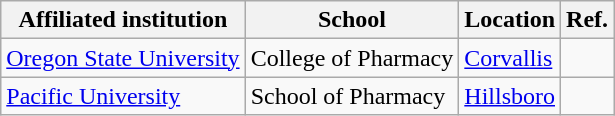<table class="wikitable sortable">
<tr>
<th>Affiliated institution</th>
<th>School</th>
<th>Location</th>
<th>Ref.</th>
</tr>
<tr>
<td><a href='#'>Oregon State University</a></td>
<td>College of Pharmacy</td>
<td><a href='#'>Corvallis</a></td>
<td></td>
</tr>
<tr>
<td><a href='#'>Pacific University</a></td>
<td>School of Pharmacy</td>
<td><a href='#'>Hillsboro</a></td>
<td></td>
</tr>
</table>
